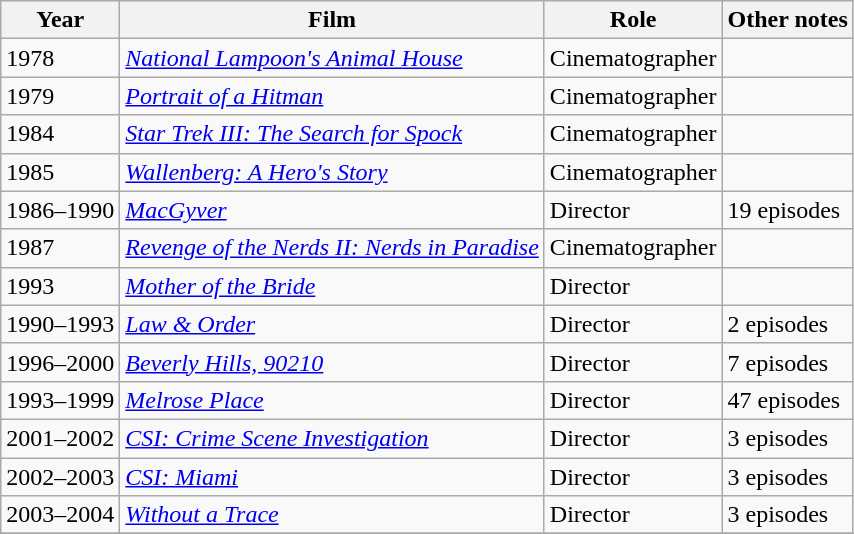<table class="wikitable sortable">
<tr>
<th>Year</th>
<th>Film</th>
<th>Role</th>
<th>Other notes</th>
</tr>
<tr>
<td>1978</td>
<td><em><a href='#'>National Lampoon's Animal House</a></em></td>
<td>Cinematographer</td>
<td></td>
</tr>
<tr>
<td>1979</td>
<td><em><a href='#'>Portrait of a Hitman</a></em></td>
<td>Cinematographer</td>
<td></td>
</tr>
<tr>
<td>1984</td>
<td><em><a href='#'>Star Trek III: The Search for Spock</a></em></td>
<td>Cinematographer</td>
<td></td>
</tr>
<tr>
<td>1985</td>
<td><em><a href='#'>Wallenberg: A Hero's Story</a></em></td>
<td>Cinematographer</td>
<td></td>
</tr>
<tr>
<td>1986–1990</td>
<td><em><a href='#'>MacGyver</a></em></td>
<td>Director</td>
<td>19 episodes</td>
</tr>
<tr>
<td>1987</td>
<td><em><a href='#'>Revenge of the Nerds II: Nerds in Paradise</a></em></td>
<td>Cinematographer</td>
<td></td>
</tr>
<tr>
<td>1993</td>
<td><em><a href='#'>Mother of the Bride</a></em></td>
<td>Director</td>
<td></td>
</tr>
<tr>
<td>1990–1993</td>
<td><em><a href='#'>Law & Order</a></em></td>
<td>Director</td>
<td>2 episodes</td>
</tr>
<tr>
<td>1996–2000</td>
<td><em><a href='#'>Beverly Hills, 90210</a></em></td>
<td>Director</td>
<td>7 episodes</td>
</tr>
<tr>
<td>1993–1999</td>
<td><em><a href='#'>Melrose Place</a></em></td>
<td>Director</td>
<td>47 episodes</td>
</tr>
<tr>
<td>2001–2002</td>
<td><em><a href='#'>CSI: Crime Scene Investigation</a></em></td>
<td>Director</td>
<td>3 episodes</td>
</tr>
<tr>
<td>2002–2003</td>
<td><em><a href='#'>CSI: Miami</a></em></td>
<td>Director</td>
<td>3 episodes</td>
</tr>
<tr>
<td>2003–2004</td>
<td><em><a href='#'>Without a Trace</a></em></td>
<td>Director</td>
<td>3 episodes</td>
</tr>
<tr>
</tr>
</table>
